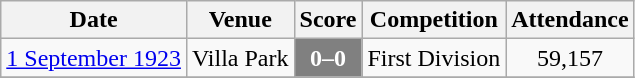<table class="wikitable">
<tr>
<th>Date</th>
<th>Venue</th>
<th>Score</th>
<th>Competition</th>
<th>Attendance</th>
</tr>
<tr>
<td><a href='#'>1 September 1923</a></td>
<td>Villa Park</td>
<td bgcolor=808080 style="text-align:center; color:white;"><strong>0–0</strong></td>
<td>First Division</td>
<td style="text-align:center;">59,157</td>
</tr>
<tr>
</tr>
</table>
